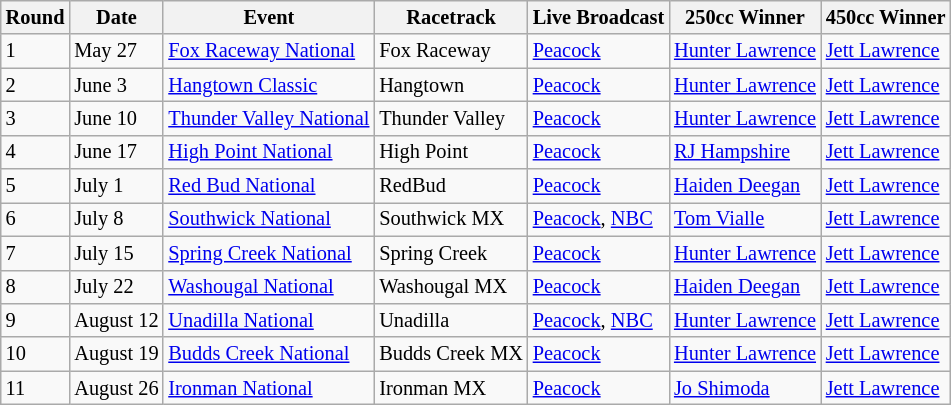<table class="wikitable" style="font-size: 85%;">
<tr>
<th>Round</th>
<th>Date</th>
<th>Event</th>
<th>Racetrack</th>
<th>Live Broadcast</th>
<th>250cc Winner</th>
<th>450cc Winner</th>
</tr>
<tr>
<td>1</td>
<td>May 27</td>
<td> <a href='#'>Fox Raceway National</a></td>
<td>Fox Raceway</td>
<td><a href='#'>Peacock</a></td>
<td> <a href='#'>Hunter Lawrence</a></td>
<td> <a href='#'>Jett Lawrence</a></td>
</tr>
<tr>
<td>2</td>
<td>June 3</td>
<td> <a href='#'>Hangtown Classic</a></td>
<td>Hangtown</td>
<td><a href='#'>Peacock</a></td>
<td> <a href='#'>Hunter Lawrence</a></td>
<td> <a href='#'>Jett Lawrence</a></td>
</tr>
<tr>
<td>3</td>
<td>June 10</td>
<td> <a href='#'>Thunder Valley National</a></td>
<td>Thunder Valley</td>
<td><a href='#'>Peacock</a></td>
<td> <a href='#'>Hunter Lawrence</a></td>
<td> <a href='#'>Jett Lawrence</a></td>
</tr>
<tr>
<td>4</td>
<td>June 17</td>
<td> <a href='#'>High Point National</a></td>
<td>High Point</td>
<td><a href='#'>Peacock</a></td>
<td> <a href='#'>RJ Hampshire</a></td>
<td> <a href='#'>Jett Lawrence</a></td>
</tr>
<tr>
<td>5</td>
<td>July 1</td>
<td> <a href='#'>Red Bud National</a></td>
<td>RedBud</td>
<td><a href='#'>Peacock</a></td>
<td> <a href='#'>Haiden Deegan</a></td>
<td> <a href='#'>Jett Lawrence</a></td>
</tr>
<tr>
<td>6</td>
<td>July 8</td>
<td> <a href='#'>Southwick National</a></td>
<td>Southwick MX</td>
<td><a href='#'>Peacock</a>, <a href='#'>NBC</a></td>
<td> <a href='#'>Tom Vialle</a></td>
<td> <a href='#'>Jett Lawrence</a></td>
</tr>
<tr>
<td>7</td>
<td>July 15</td>
<td> <a href='#'>Spring Creek National</a></td>
<td>Spring Creek</td>
<td><a href='#'>Peacock</a></td>
<td> <a href='#'>Hunter Lawrence</a></td>
<td> <a href='#'>Jett Lawrence</a></td>
</tr>
<tr>
<td>8</td>
<td>July 22</td>
<td> <a href='#'>Washougal National</a></td>
<td>Washougal MX</td>
<td><a href='#'>Peacock</a></td>
<td> <a href='#'>Haiden Deegan</a></td>
<td> <a href='#'>Jett Lawrence</a></td>
</tr>
<tr>
<td>9</td>
<td>August 12</td>
<td> <a href='#'>Unadilla National</a></td>
<td>Unadilla</td>
<td><a href='#'>Peacock</a>, <a href='#'>NBC</a></td>
<td> <a href='#'>Hunter Lawrence</a></td>
<td> <a href='#'>Jett Lawrence</a></td>
</tr>
<tr>
<td>10</td>
<td>August 19</td>
<td> <a href='#'>Budds Creek National</a></td>
<td>Budds Creek MX</td>
<td><a href='#'>Peacock</a></td>
<td> <a href='#'>Hunter Lawrence</a></td>
<td> <a href='#'>Jett Lawrence</a></td>
</tr>
<tr>
<td>11</td>
<td>August 26</td>
<td> <a href='#'>Ironman National</a></td>
<td>Ironman MX</td>
<td><a href='#'>Peacock</a></td>
<td> <a href='#'>Jo Shimoda</a></td>
<td> <a href='#'>Jett Lawrence</a></td>
</tr>
</table>
